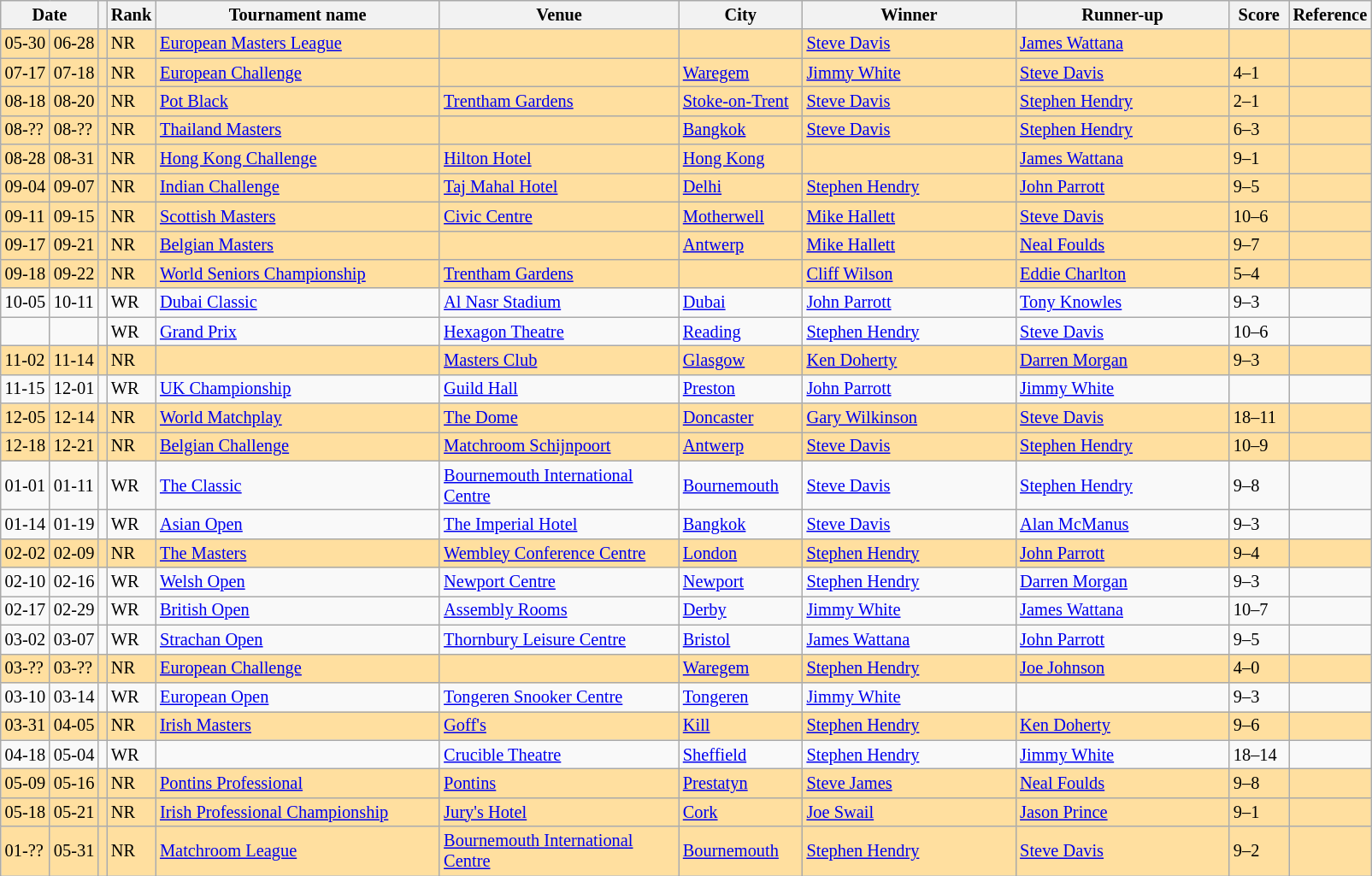<table class="wikitable" style="font-size: 85%">
<tr>
<th colspan="2" width=40 align="center">Date</th>
<th></th>
<th>Rank</th>
<th width=215>Tournament name</th>
<th width=180>Venue</th>
<th width=90>City</th>
<th width=160>Winner</th>
<th width=160>Runner-up</th>
<th width=40>Score</th>
<th width=20>Reference</th>
</tr>
<tr bgcolor="#ffdf9f">
<td>05-30</td>
<td>06-28</td>
<td></td>
<td>NR</td>
<td><a href='#'>European Masters League</a></td>
<td></td>
<td></td>
<td> <a href='#'>Steve Davis</a></td>
<td> <a href='#'>James Wattana</a></td>
<td></td>
<td></td>
</tr>
<tr bgcolor="#ffdf9f">
<td>07-17</td>
<td>07-18</td>
<td></td>
<td>NR</td>
<td><a href='#'>European Challenge</a></td>
<td></td>
<td><a href='#'>Waregem</a></td>
<td> <a href='#'>Jimmy White</a></td>
<td> <a href='#'>Steve Davis</a></td>
<td>4–1</td>
<td></td>
</tr>
<tr bgcolor="#ffdf9f">
<td>08-18</td>
<td>08-20</td>
<td></td>
<td>NR</td>
<td><a href='#'>Pot Black</a></td>
<td><a href='#'>Trentham Gardens</a></td>
<td><a href='#'>Stoke-on-Trent</a></td>
<td> <a href='#'>Steve Davis</a></td>
<td> <a href='#'>Stephen Hendry</a></td>
<td>2–1</td>
<td></td>
</tr>
<tr bgcolor="#ffdf9f">
<td>08-??</td>
<td>08-??</td>
<td></td>
<td>NR</td>
<td><a href='#'>Thailand Masters</a></td>
<td></td>
<td><a href='#'>Bangkok</a></td>
<td> <a href='#'>Steve Davis</a></td>
<td> <a href='#'>Stephen Hendry</a></td>
<td>6–3</td>
<td></td>
</tr>
<tr bgcolor="#ffdf9f">
<td>08-28</td>
<td>08-31</td>
<td></td>
<td>NR</td>
<td><a href='#'>Hong Kong Challenge</a></td>
<td><a href='#'>Hilton Hotel</a></td>
<td><a href='#'>Hong Kong</a></td>
<td></td>
<td> <a href='#'>James Wattana</a></td>
<td>9–1</td>
<td></td>
</tr>
<tr bgcolor="#ffdf9f">
<td>09-04</td>
<td>09-07</td>
<td></td>
<td>NR</td>
<td><a href='#'>Indian Challenge</a></td>
<td><a href='#'>Taj Mahal Hotel</a></td>
<td><a href='#'>Delhi</a></td>
<td> <a href='#'>Stephen Hendry</a></td>
<td> <a href='#'>John Parrott</a></td>
<td>9–5</td>
<td></td>
</tr>
<tr bgcolor="#ffdf9f">
<td>09-11</td>
<td>09-15</td>
<td></td>
<td>NR</td>
<td><a href='#'>Scottish Masters</a></td>
<td><a href='#'>Civic Centre</a></td>
<td><a href='#'>Motherwell</a></td>
<td> <a href='#'>Mike Hallett</a></td>
<td> <a href='#'>Steve Davis</a></td>
<td>10–6</td>
<td></td>
</tr>
<tr bgcolor="#ffdf9f">
<td>09-17</td>
<td>09-21</td>
<td></td>
<td>NR</td>
<td><a href='#'>Belgian Masters</a></td>
<td></td>
<td><a href='#'>Antwerp</a></td>
<td> <a href='#'>Mike Hallett</a></td>
<td> <a href='#'>Neal Foulds</a></td>
<td>9–7</td>
<td></td>
</tr>
<tr bgcolor="#ffdf9f">
<td>09-18</td>
<td>09-22</td>
<td></td>
<td>NR</td>
<td><a href='#'>World Seniors Championship</a></td>
<td><a href='#'>Trentham Gardens</a></td>
<td></td>
<td> <a href='#'>Cliff Wilson</a></td>
<td> <a href='#'>Eddie Charlton</a></td>
<td>5–4</td>
<td></td>
</tr>
<tr>
<td>10-05</td>
<td>10-11</td>
<td></td>
<td>WR</td>
<td><a href='#'>Dubai Classic</a></td>
<td><a href='#'>Al Nasr Stadium</a></td>
<td><a href='#'>Dubai</a></td>
<td> <a href='#'>John Parrott</a></td>
<td> <a href='#'>Tony Knowles</a></td>
<td>9–3</td>
<td></td>
</tr>
<tr>
<td></td>
<td></td>
<td></td>
<td>WR</td>
<td><a href='#'>Grand Prix</a></td>
<td><a href='#'>Hexagon Theatre</a></td>
<td><a href='#'>Reading</a></td>
<td> <a href='#'>Stephen Hendry</a></td>
<td> <a href='#'>Steve Davis</a></td>
<td>10–6</td>
<td></td>
</tr>
<tr bgcolor="#ffdf9f">
<td>11-02</td>
<td>11-14</td>
<td></td>
<td>NR</td>
<td></td>
<td><a href='#'>Masters Club</a></td>
<td><a href='#'>Glasgow</a></td>
<td> <a href='#'>Ken Doherty</a></td>
<td> <a href='#'>Darren Morgan</a></td>
<td>9–3</td>
<td></td>
</tr>
<tr>
<td>11-15</td>
<td>12-01</td>
<td></td>
<td>WR</td>
<td><a href='#'>UK Championship</a></td>
<td><a href='#'>Guild Hall</a></td>
<td><a href='#'>Preston</a></td>
<td> <a href='#'>John Parrott</a></td>
<td> <a href='#'>Jimmy White</a></td>
<td></td>
<td></td>
</tr>
<tr bgcolor="#ffdf9f">
<td>12-05</td>
<td>12-14</td>
<td></td>
<td>NR</td>
<td><a href='#'>World Matchplay</a></td>
<td><a href='#'>The Dome</a></td>
<td><a href='#'>Doncaster</a></td>
<td> <a href='#'>Gary Wilkinson</a></td>
<td> <a href='#'>Steve Davis</a></td>
<td>18–11</td>
<td></td>
</tr>
<tr bgcolor="#ffdf9f">
<td>12-18</td>
<td>12-21</td>
<td></td>
<td>NR</td>
<td><a href='#'>Belgian Challenge</a></td>
<td><a href='#'>Matchroom Schijnpoort</a></td>
<td><a href='#'>Antwerp</a></td>
<td> <a href='#'>Steve Davis</a></td>
<td> <a href='#'>Stephen Hendry</a></td>
<td>10–9</td>
<td></td>
</tr>
<tr>
<td>01-01</td>
<td>01-11</td>
<td></td>
<td>WR</td>
<td><a href='#'>The Classic</a></td>
<td><a href='#'>Bournemouth International Centre</a></td>
<td><a href='#'>Bournemouth</a></td>
<td> <a href='#'>Steve Davis</a></td>
<td> <a href='#'>Stephen Hendry</a></td>
<td>9–8</td>
<td></td>
</tr>
<tr>
<td>01-14</td>
<td>01-19</td>
<td></td>
<td>WR</td>
<td><a href='#'>Asian Open</a></td>
<td><a href='#'>The Imperial Hotel</a></td>
<td><a href='#'>Bangkok</a></td>
<td> <a href='#'>Steve Davis</a></td>
<td> <a href='#'>Alan McManus</a></td>
<td>9–3</td>
<td></td>
</tr>
<tr bgcolor="#ffdf9f">
<td>02-02</td>
<td>02-09</td>
<td></td>
<td>NR</td>
<td><a href='#'>The Masters</a></td>
<td><a href='#'>Wembley Conference Centre</a></td>
<td><a href='#'>London</a></td>
<td> <a href='#'>Stephen Hendry</a></td>
<td> <a href='#'>John Parrott</a></td>
<td>9–4</td>
<td></td>
</tr>
<tr>
<td>02-10</td>
<td>02-16</td>
<td></td>
<td>WR</td>
<td><a href='#'>Welsh Open</a></td>
<td><a href='#'>Newport Centre</a></td>
<td><a href='#'>Newport</a></td>
<td> <a href='#'>Stephen Hendry</a></td>
<td> <a href='#'>Darren Morgan</a></td>
<td>9–3</td>
<td></td>
</tr>
<tr>
<td>02-17</td>
<td>02-29</td>
<td></td>
<td>WR</td>
<td><a href='#'>British Open</a></td>
<td><a href='#'>Assembly Rooms</a></td>
<td><a href='#'>Derby</a></td>
<td> <a href='#'>Jimmy White</a></td>
<td> <a href='#'>James Wattana</a></td>
<td>10–7</td>
<td></td>
</tr>
<tr>
<td>03-02</td>
<td>03-07</td>
<td></td>
<td>WR</td>
<td><a href='#'>Strachan Open</a></td>
<td><a href='#'>Thornbury Leisure Centre</a></td>
<td><a href='#'>Bristol</a></td>
<td> <a href='#'>James Wattana</a></td>
<td> <a href='#'>John Parrott</a></td>
<td>9–5</td>
<td></td>
</tr>
<tr bgcolor="#ffdf9f">
<td>03-??</td>
<td>03-??</td>
<td></td>
<td>NR</td>
<td><a href='#'>European Challenge</a></td>
<td></td>
<td><a href='#'>Waregem</a></td>
<td> <a href='#'>Stephen Hendry</a></td>
<td> <a href='#'>Joe Johnson</a></td>
<td>4–0</td>
<td></td>
</tr>
<tr>
<td>03-10</td>
<td>03-14</td>
<td></td>
<td>WR</td>
<td><a href='#'>European Open</a></td>
<td><a href='#'>Tongeren Snooker Centre</a></td>
<td><a href='#'>Tongeren</a></td>
<td> <a href='#'>Jimmy White</a></td>
<td></td>
<td>9–3</td>
<td></td>
</tr>
<tr bgcolor="#ffdf9f">
<td>03-31</td>
<td>04-05</td>
<td></td>
<td>NR</td>
<td><a href='#'>Irish Masters</a></td>
<td><a href='#'>Goff's</a></td>
<td><a href='#'>Kill</a></td>
<td> <a href='#'>Stephen Hendry</a></td>
<td> <a href='#'>Ken Doherty</a></td>
<td>9–6</td>
<td></td>
</tr>
<tr>
<td>04-18</td>
<td>05-04</td>
<td></td>
<td>WR</td>
<td></td>
<td><a href='#'>Crucible Theatre</a></td>
<td><a href='#'>Sheffield</a></td>
<td> <a href='#'>Stephen Hendry</a></td>
<td> <a href='#'>Jimmy White</a></td>
<td>18–14</td>
<td></td>
</tr>
<tr bgcolor="#ffdf9f">
<td>05-09</td>
<td>05-16</td>
<td></td>
<td>NR</td>
<td><a href='#'>Pontins Professional</a></td>
<td><a href='#'>Pontins</a></td>
<td><a href='#'>Prestatyn</a></td>
<td> <a href='#'>Steve James</a></td>
<td> <a href='#'>Neal Foulds</a></td>
<td>9–8</td>
<td></td>
</tr>
<tr bgcolor="#ffdf9f">
<td>05-18</td>
<td>05-21</td>
<td></td>
<td>NR</td>
<td><a href='#'>Irish Professional Championship</a></td>
<td><a href='#'>Jury's Hotel</a></td>
<td><a href='#'>Cork</a></td>
<td> <a href='#'>Joe Swail</a></td>
<td> <a href='#'>Jason Prince</a></td>
<td>9–1</td>
<td></td>
</tr>
<tr bgcolor="#ffdf9f">
<td>01-??</td>
<td>05-31</td>
<td></td>
<td>NR</td>
<td><a href='#'>Matchroom League</a></td>
<td><a href='#'>Bournemouth International Centre</a></td>
<td><a href='#'>Bournemouth</a></td>
<td> <a href='#'>Stephen Hendry</a></td>
<td> <a href='#'>Steve Davis</a></td>
<td>9–2</td>
<td></td>
</tr>
</table>
